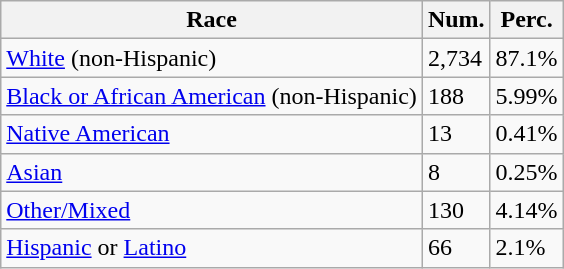<table class="wikitable">
<tr>
<th>Race</th>
<th>Num.</th>
<th>Perc.</th>
</tr>
<tr>
<td><a href='#'>White</a> (non-Hispanic)</td>
<td>2,734</td>
<td>87.1%</td>
</tr>
<tr>
<td><a href='#'>Black or African American</a> (non-Hispanic)</td>
<td>188</td>
<td>5.99%</td>
</tr>
<tr>
<td><a href='#'>Native American</a></td>
<td>13</td>
<td>0.41%</td>
</tr>
<tr>
<td><a href='#'>Asian</a></td>
<td>8</td>
<td>0.25%</td>
</tr>
<tr>
<td><a href='#'>Other/Mixed</a></td>
<td>130</td>
<td>4.14%</td>
</tr>
<tr>
<td><a href='#'>Hispanic</a> or <a href='#'>Latino</a></td>
<td>66</td>
<td>2.1%</td>
</tr>
</table>
